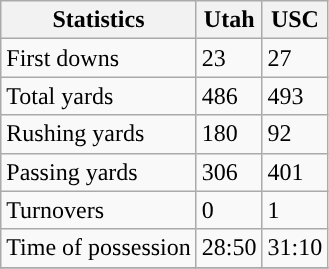<table class="wikitable">
<tr>
<th>Statistics</th>
<th>Utah</th>
<th>USC</th>
</tr>
<tr>
<td>First downs</td>
<td>23</td>
<td>27</td>
</tr>
<tr>
<td>Total yards</td>
<td>486</td>
<td>493</td>
</tr>
<tr>
<td>Rushing yards</td>
<td>180</td>
<td>92</td>
</tr>
<tr>
<td>Passing yards</td>
<td>306</td>
<td>401</td>
</tr>
<tr>
<td>Turnovers</td>
<td>0</td>
<td>1</td>
</tr>
<tr>
<td>Time of possession</td>
<td>28:50</td>
<td>31:10</td>
</tr>
<tr>
</tr>
</table>
